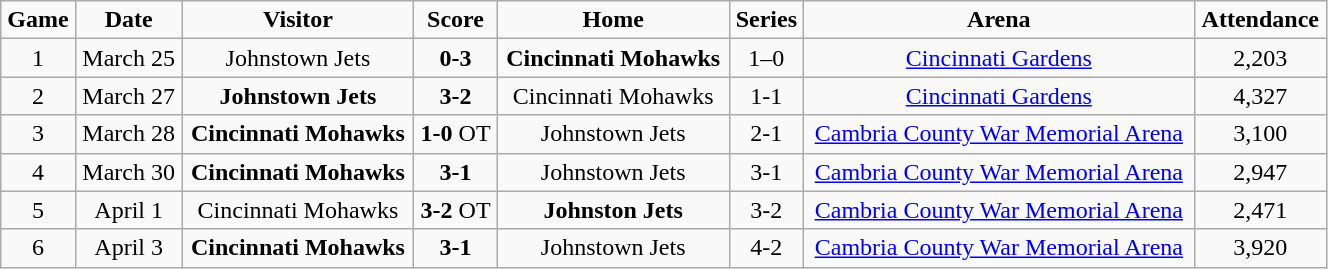<table class="wikitable" width="70%">
<tr align="center">
<td><strong>Game</strong></td>
<td><strong>Date</strong></td>
<td><strong>Visitor</strong></td>
<td><strong>Score</strong></td>
<td><strong>Home</strong></td>
<td><strong>Series</strong></td>
<td><strong>Arena</strong></td>
<td><strong>Attendance</strong></td>
</tr>
<tr align="center">
<td>1</td>
<td>March 25</td>
<td>Johnstown Jets</td>
<td><strong>0-3</strong></td>
<td><strong>Cincinnati Mohawks</strong></td>
<td>1–0</td>
<td><a href='#'>Cincinnati Gardens</a></td>
<td>2,203</td>
</tr>
<tr align="center">
<td>2</td>
<td>March 27</td>
<td><strong>Johnstown Jets</strong></td>
<td><strong>3-2</strong></td>
<td>Cincinnati Mohawks</td>
<td>1-1</td>
<td><a href='#'>Cincinnati Gardens</a></td>
<td>4,327</td>
</tr>
<tr align="center">
<td>3</td>
<td>March 28</td>
<td><strong>Cincinnati Mohawks</strong></td>
<td><strong>1-0</strong> OT</td>
<td>Johnstown Jets</td>
<td>2-1</td>
<td><a href='#'>Cambria County War Memorial Arena</a></td>
<td>3,100</td>
</tr>
<tr align="center">
<td>4</td>
<td>March 30</td>
<td><strong>Cincinnati Mohawks</strong></td>
<td><strong>3-1</strong></td>
<td>Johnstown Jets</td>
<td>3-1</td>
<td><a href='#'>Cambria County War Memorial Arena</a></td>
<td>2,947</td>
</tr>
<tr align="center">
<td>5</td>
<td>April 1</td>
<td>Cincinnati Mohawks</td>
<td><strong>3-2</strong> OT</td>
<td><strong>Johnston Jets</strong></td>
<td>3-2</td>
<td><a href='#'>Cambria County War Memorial Arena</a></td>
<td>2,471</td>
</tr>
<tr align="center">
<td>6</td>
<td>April 3</td>
<td><strong>Cincinnati Mohawks</strong></td>
<td><strong>3-1</strong></td>
<td>Johnstown Jets</td>
<td>4-2</td>
<td><a href='#'>Cambria County War Memorial Arena</a></td>
<td>3,920</td>
</tr>
</table>
